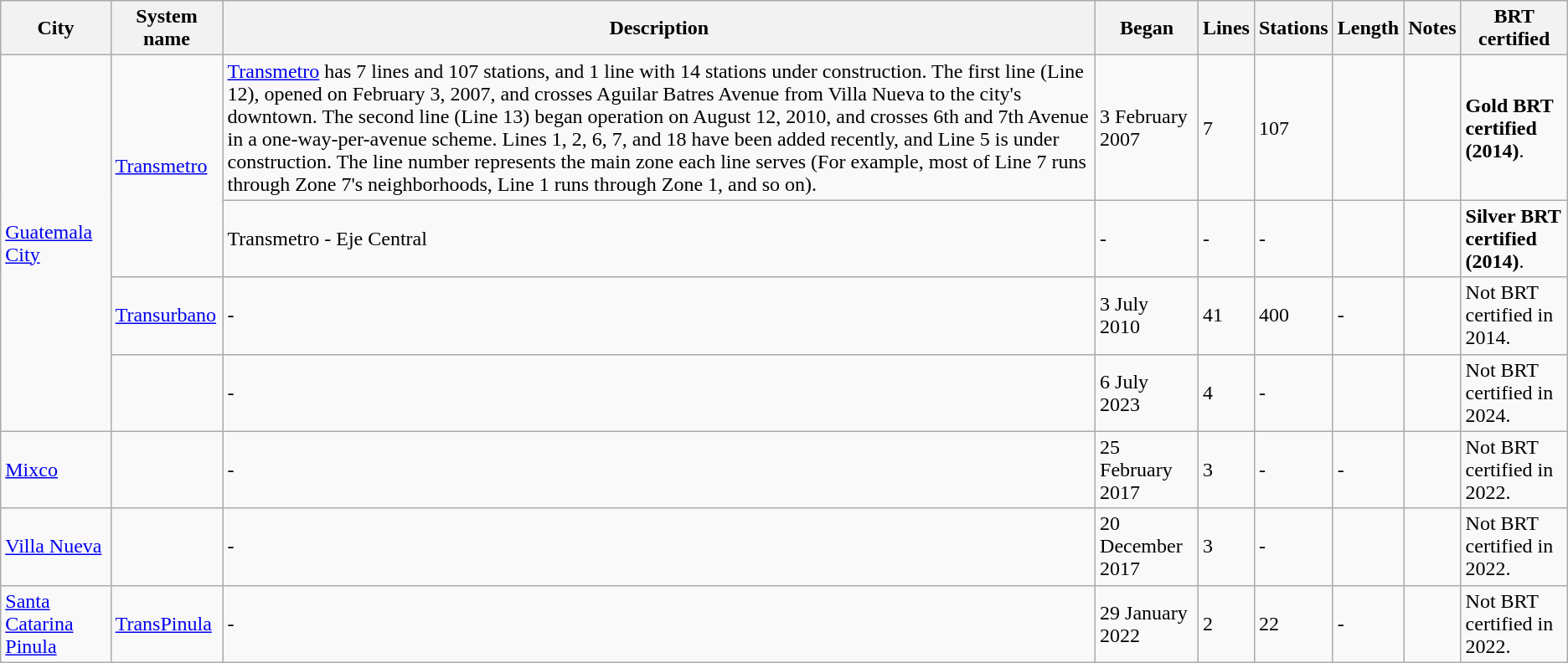<table class="wikitable">
<tr>
<th>City</th>
<th>System name</th>
<th>Description</th>
<th>Began</th>
<th>Lines</th>
<th>Stations</th>
<th>Length</th>
<th>Notes</th>
<th>BRT certified</th>
</tr>
<tr>
<td rowspan="4"><a href='#'>Guatemala City</a></td>
<td rowspan="2"><a href='#'>Transmetro</a></td>
<td><a href='#'>Transmetro</a> has 7 lines and 107 stations, and 1 line with 14 stations under construction. The first line (Line 12), opened on February 3, 2007, and crosses Aguilar Batres Avenue from Villa Nueva to the city's downtown. The second line (Line 13) began operation on August 12, 2010, and crosses 6th and 7th Avenue in a one-way-per-avenue scheme. Lines 1, 2, 6, 7, and 18 have been added recently, and Line 5 is under construction. The line number represents the main zone each line serves (For example, most of Line 7 runs through Zone 7's neighborhoods, Line 1 runs through Zone 1, and so on).</td>
<td>3 February 2007</td>
<td>7</td>
<td>107</td>
<td></td>
<td></td>
<td><strong>Gold BRT certified (2014)</strong>.</td>
</tr>
<tr>
<td>Transmetro - Eje Central</td>
<td>-</td>
<td>-</td>
<td>-</td>
<td></td>
<td></td>
<td><strong>Silver BRT certified (2014)</strong>.</td>
</tr>
<tr>
<td><a href='#'>Transurbano</a></td>
<td>-</td>
<td>3 July 2010</td>
<td>41</td>
<td>400</td>
<td>-</td>
<td></td>
<td>Not BRT certified in 2014.</td>
</tr>
<tr>
<td></td>
<td>-</td>
<td>6 July 2023</td>
<td>4</td>
<td>-</td>
<td></td>
<td></td>
<td>Not BRT certified in 2024.</td>
</tr>
<tr>
<td><a href='#'>Mixco</a></td>
<td></td>
<td>-</td>
<td>25 February 2017</td>
<td>3</td>
<td>-</td>
<td>-</td>
<td></td>
<td>Not BRT certified in 2022.</td>
</tr>
<tr>
<td><a href='#'>Villa Nueva</a></td>
<td></td>
<td>-</td>
<td>20 December 2017</td>
<td>3</td>
<td>-</td>
<td></td>
<td></td>
<td>Not BRT certified in 2022.</td>
</tr>
<tr>
<td><a href='#'>Santa Catarina Pinula</a></td>
<td><a href='#'>TransPinula</a></td>
<td>-</td>
<td>29 January 2022</td>
<td>2</td>
<td>22</td>
<td>-</td>
<td></td>
<td>Not BRT certified in 2022.</td>
</tr>
</table>
